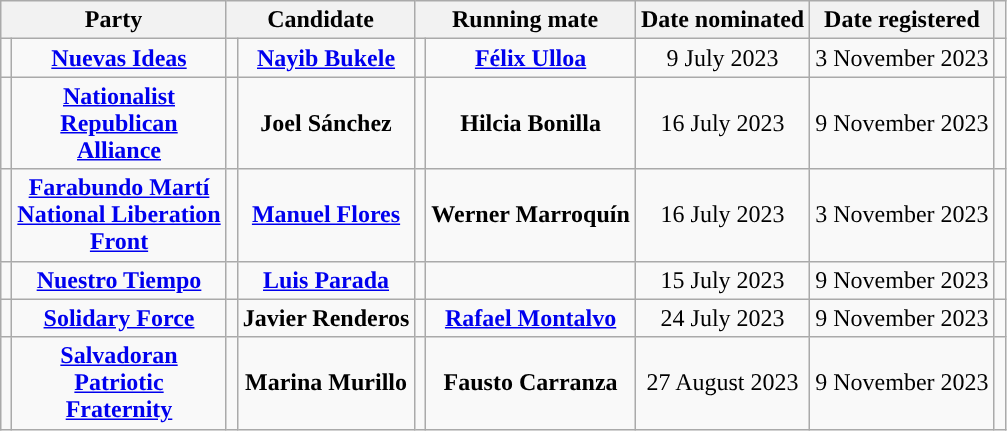<table class="vertical-align-top wikitable sortable" style="text-align:center">
<tr>
<th colspan="2">Party</th>
<th colspan="2">Candidate</th>
<th colspan="2">Running mate</th>
<th>Date nominated</th>
<th>Date registered</th>
<th class="unsortable"></th>
</tr>
<tr>
<td style="background-color:"></td>
<td data-sort-value="Nuevas Ideas"> <strong><a href='#'>Nuevas Ideas</a></strong></td>
<td></td>
<td data-sort-value="Bukele, Nayib" style="line-height:1.0"><strong><a href='#'>Nayib Bukele</a></strong><br></td>
<td></td>
<td data-sort-value="Ulloa, Felix"  style="line-height:1.0"><strong><a href='#'>Félix Ulloa</a></strong><br></td>
<td data-sort-value="2023-07-09">9 July 2023</td>
<td data-sort-value="2023-11-03">3 November 2023</td>
<td></td>
</tr>
<tr>
<td style="background-color:"></td>
<td data-sort-value="Nationalist Republican Alliance"> <strong><a href='#'>Nationalist<br>Republican<br>Alliance</a></strong></td>
<td></td>
<td data-sort-value="Sanchez, Joel"><strong>Joel Sánchez</strong></td>
<td></td>
<td data-sort-value="Bonilla, Hilcia"><strong>Hilcia Bonilla</strong></td>
<td data-sort-value="2023-07-16">16 July 2023</td>
<td>9 November 2023</td>
<td></td>
</tr>
<tr>
<td style="background-color:"></td>
<td data-sort-value="Farabundo Marti National Liberation Front"> <strong><a href='#'>Farabundo Martí<br>National Liberation<br>Front</a></strong></td>
<td></td>
<td data-sort-value="Flores, Manuel" style="line-height:1.0"><strong><a href='#'>Manuel Flores</a></strong><br></td>
<td></td>
<td data-sort-value="Marroquin, Werner"><strong>Werner Marroquín</strong></td>
<td data-sort-value="2023-07-16">16 July 2023</td>
<td data-sort-value="2023-11-03">3 November 2023</td>
<td></td>
</tr>
<tr>
<td style="background-color:"></td>
<td data-sort-value="Nuestro Tiempo"> <strong><a href='#'>Nuestro Tiempo</a></strong></td>
<td></td>
<td data-sort-value="Parada, Luis"><strong><a href='#'>Luis Parada</a></strong></td>
<td></td>
<td data-sort-value="Medrano, Celia"><strong></strong></td>
<td data-sort-value="2023-07-15">15 July 2023</td>
<td>9 November 2023</td>
<td></td>
</tr>
<tr>
<td style="background-color:"></td>
<td data-sort-value="Solidary Force"> <strong><a href='#'>Solidary Force</a></strong></td>
<td></td>
<td data-sort-value="Renderos, Javier "><strong>Javier Renderos</strong></td>
<td></td>
<td data-sort-value="Montalvo, Rafael" style="line-height:1.0"><strong><a href='#'>Rafael Montalvo</a></strong><br></td>
<td data-sort-value="2023-07-24">24 July 2023</td>
<td>9 November 2023</td>
<td></td>
</tr>
<tr>
<td style="background-color:"></td>
<td data-sort-value="Salvadoran Patriotic Fraternity"><strong><a href='#'>Salvadoran<br>Patriotic<br>Fraternity</a></strong></td>
<td></td>
<td data-sort-value="Murillo, Marina"><strong>Marina Murillo</strong></td>
<td></td>
<td data-sort-value="Carranza, Fausto"><strong>Fausto Carranza</strong></td>
<td data-sort-value="2023-08-27">27 August 2023</td>
<td>9 November 2023</td>
<td></td>
</tr>
</table>
